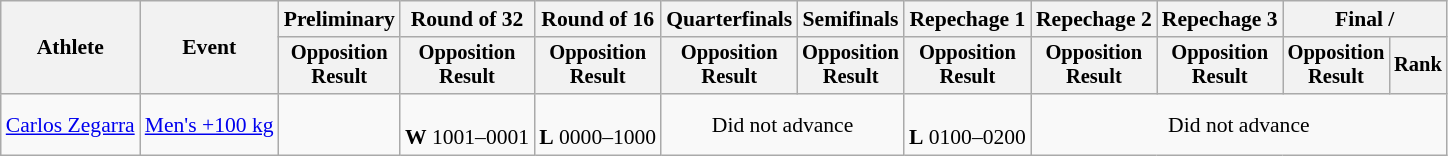<table class="wikitable" style="font-size:90%">
<tr>
<th rowspan="2">Athlete</th>
<th rowspan="2">Event</th>
<th>Preliminary</th>
<th>Round of 32</th>
<th>Round of 16</th>
<th>Quarterfinals</th>
<th>Semifinals</th>
<th>Repechage 1</th>
<th>Repechage 2</th>
<th>Repechage 3</th>
<th colspan=2>Final / </th>
</tr>
<tr style="font-size:95%">
<th>Opposition<br>Result</th>
<th>Opposition<br>Result</th>
<th>Opposition<br>Result</th>
<th>Opposition<br>Result</th>
<th>Opposition<br>Result</th>
<th>Opposition<br>Result</th>
<th>Opposition<br>Result</th>
<th>Opposition<br>Result</th>
<th>Opposition<br>Result</th>
<th>Rank</th>
</tr>
<tr align=center>
<td align=left><a href='#'>Carlos Zegarra</a></td>
<td align=left><a href='#'>Men's +100 kg</a></td>
<td></td>
<td><br><strong>W</strong> 1001–0001</td>
<td><br><strong>L</strong> 0000–1000</td>
<td colspan=2>Did not advance</td>
<td><br><strong>L</strong> 0100–0200</td>
<td colspan=4>Did not advance</td>
</tr>
</table>
